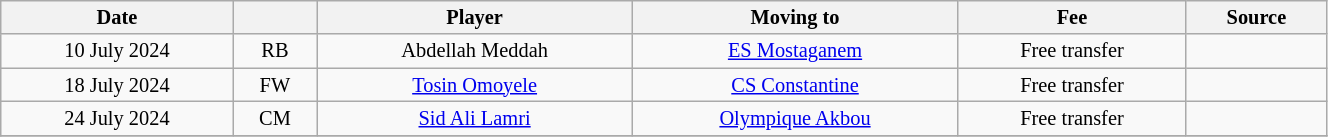<table class="wikitable sortable" style="width:70%; text-align:center; font-size:85%; text-align:centre;">
<tr>
<th>Date</th>
<th></th>
<th>Player</th>
<th>Moving to</th>
<th>Fee</th>
<th>Source</th>
</tr>
<tr>
<td>10 July 2024</td>
<td>RB</td>
<td> Abdellah Meddah</td>
<td><a href='#'>ES Mostaganem</a></td>
<td>Free transfer</td>
<td></td>
</tr>
<tr>
<td>18 July 2024</td>
<td>FW</td>
<td> <a href='#'>Tosin Omoyele</a></td>
<td><a href='#'>CS Constantine</a></td>
<td>Free transfer</td>
<td></td>
</tr>
<tr>
<td>24 July 2024</td>
<td>CM</td>
<td> <a href='#'>Sid Ali Lamri</a></td>
<td><a href='#'>Olympique Akbou</a></td>
<td>Free transfer</td>
<td></td>
</tr>
<tr>
</tr>
</table>
